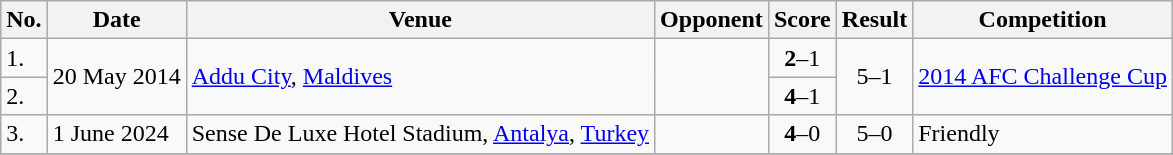<table class="wikitable">
<tr>
<th>No.</th>
<th>Date</th>
<th>Venue</th>
<th>Opponent</th>
<th>Score</th>
<th>Result</th>
<th>Competition</th>
</tr>
<tr>
<td>1.</td>
<td rowspan=2>20 May 2014</td>
<td rowspan=2><a href='#'>Addu City</a>, <a href='#'>Maldives</a></td>
<td rowspan=2></td>
<td align=center><strong>2</strong>–1</td>
<td rowspan=2 align=center>5–1</td>
<td rowspan=2><a href='#'>2014 AFC Challenge Cup</a></td>
</tr>
<tr>
<td>2.</td>
<td align=center><strong>4</strong>–1</td>
</tr>
<tr>
<td>3.</td>
<td>1 June 2024</td>
<td>Sense De Luxe Hotel Stadium, <a href='#'>Antalya</a>, <a href='#'>Turkey</a></td>
<td></td>
<td align="center"><strong>4</strong>–0</td>
<td align="center">5–0</td>
<td>Friendly</td>
</tr>
<tr>
</tr>
</table>
